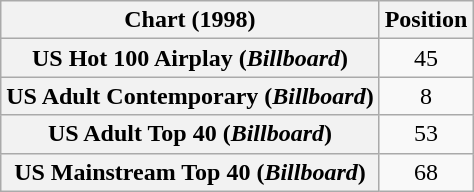<table class="wikitable sortable plainrowheaders" style="text-align:center">
<tr>
<th scope="col">Chart (1998)</th>
<th scope="col">Position</th>
</tr>
<tr>
<th scope="row">US Hot 100 Airplay (<em>Billboard</em>)</th>
<td>45</td>
</tr>
<tr>
<th scope="row">US Adult Contemporary (<em>Billboard</em>)</th>
<td>8</td>
</tr>
<tr>
<th scope="row">US Adult Top 40 (<em>Billboard</em>)</th>
<td>53</td>
</tr>
<tr>
<th scope="row">US Mainstream Top 40 (<em>Billboard</em>)</th>
<td>68</td>
</tr>
</table>
